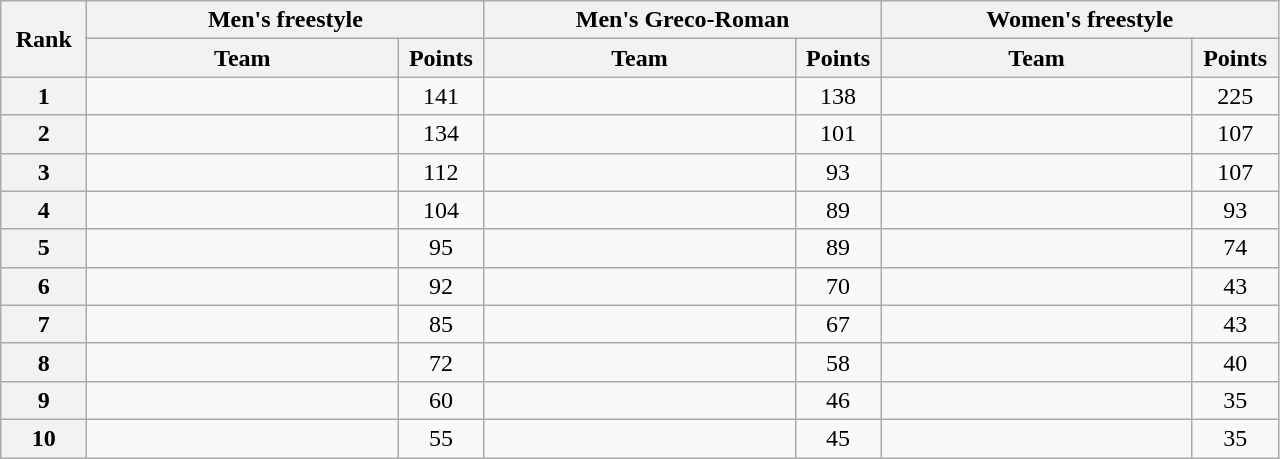<table class="wikitable" style="text-align:center;">
<tr>
<th rowspan="2" width="50">Rank</th>
<th colspan="2">Men's freestyle</th>
<th colspan="2">Men's Greco-Roman</th>
<th colspan="2">Women's freestyle</th>
</tr>
<tr>
<th width="200">Team</th>
<th width="50">Points</th>
<th width="200">Team</th>
<th width="50">Points</th>
<th width="200">Team</th>
<th width="50">Points</th>
</tr>
<tr>
<th>1</th>
<td align="left"></td>
<td>141</td>
<td align="left"></td>
<td>138</td>
<td align="left"></td>
<td>225</td>
</tr>
<tr>
<th>2</th>
<td align="left"></td>
<td>134</td>
<td align="left"></td>
<td>101</td>
<td align="left"></td>
<td>107</td>
</tr>
<tr>
<th>3</th>
<td align="left"></td>
<td>112</td>
<td align="left"></td>
<td>93</td>
<td align="left"></td>
<td>107</td>
</tr>
<tr>
<th>4</th>
<td align="left"></td>
<td>104</td>
<td align="left"></td>
<td>89</td>
<td align="left"></td>
<td>93</td>
</tr>
<tr>
<th>5</th>
<td align="left"></td>
<td>95</td>
<td align="left"></td>
<td>89</td>
<td align="left"></td>
<td>74</td>
</tr>
<tr>
<th>6</th>
<td align="left"></td>
<td>92</td>
<td align="left"></td>
<td>70</td>
<td align="left"></td>
<td>43</td>
</tr>
<tr>
<th>7</th>
<td align="left"></td>
<td>85</td>
<td align="left"></td>
<td>67</td>
<td align="left"></td>
<td>43</td>
</tr>
<tr>
<th>8</th>
<td align="left"></td>
<td>72</td>
<td align="left"></td>
<td>58</td>
<td align="left"></td>
<td>40</td>
</tr>
<tr>
<th>9</th>
<td align="left"></td>
<td>60</td>
<td align="left"></td>
<td>46</td>
<td align="left"></td>
<td>35</td>
</tr>
<tr>
<th>10</th>
<td align="left"></td>
<td>55</td>
<td align="left"></td>
<td>45</td>
<td align="left"></td>
<td>35</td>
</tr>
</table>
